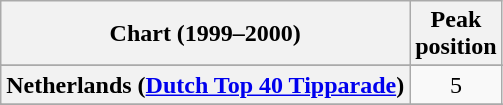<table class="wikitable sortable plainrowheaders" style="text-align:center">
<tr>
<th>Chart (1999–2000)</th>
<th>Peak<br>position</th>
</tr>
<tr>
</tr>
<tr>
</tr>
<tr>
</tr>
<tr>
<th scope="row">Netherlands (<a href='#'>Dutch Top 40 Tipparade</a>)</th>
<td>5</td>
</tr>
<tr>
</tr>
<tr>
</tr>
<tr>
</tr>
<tr>
</tr>
<tr>
</tr>
<tr>
</tr>
<tr>
</tr>
<tr>
</tr>
<tr>
</tr>
</table>
